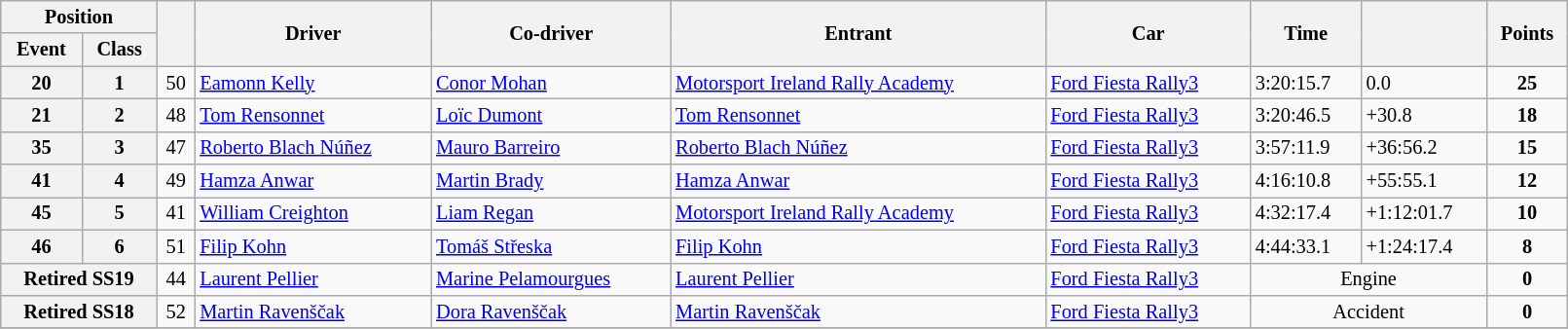<table class="wikitable" width=85% style="font-size: 85%;">
<tr>
<th colspan="2">Position</th>
<th rowspan="2"></th>
<th rowspan="2">Driver</th>
<th rowspan="2">Co-driver</th>
<th rowspan="2">Entrant</th>
<th rowspan="2">Car</th>
<th rowspan="2">Time</th>
<th rowspan="2"></th>
<th rowspan="2">Points</th>
</tr>
<tr>
<th>Event</th>
<th>Class</th>
</tr>
<tr>
<th>20</th>
<th>1</th>
<td align="center">50</td>
<td><a href='#'>Eamonn Kelly</a></td>
<td><a href='#'>Conor Mohan</a></td>
<td><a href='#'>Motorsport Ireland Rally Academy</a></td>
<td><a href='#'>Ford Fiesta Rally3</a></td>
<td>3:20:15.7</td>
<td>0.0</td>
<td align="center"><strong>25</strong></td>
</tr>
<tr>
<th>21</th>
<th>2</th>
<td align="center">48</td>
<td><a href='#'>Tom Rensonnet</a></td>
<td><a href='#'>Loïc Dumont</a></td>
<td><a href='#'>Tom Rensonnet</a></td>
<td><a href='#'>Ford Fiesta Rally3</a></td>
<td>3:20:46.5</td>
<td>+30.8</td>
<td align="center"><strong>18</strong></td>
</tr>
<tr>
<th>35</th>
<th>3</th>
<td align="center">47</td>
<td><a href='#'>Roberto Blach Núñez</a></td>
<td><a href='#'>Mauro Barreiro</a></td>
<td><a href='#'>Roberto Blach Núñez</a></td>
<td><a href='#'>Ford Fiesta Rally3</a></td>
<td>3:57:11.9</td>
<td>+36:56.2</td>
<td align="center"><strong>15</strong></td>
</tr>
<tr>
<th>41</th>
<th>4</th>
<td align="center">49</td>
<td><a href='#'>Hamza Anwar</a></td>
<td><a href='#'>Martin Brady</a></td>
<td><a href='#'>Hamza Anwar</a></td>
<td><a href='#'>Ford Fiesta Rally3</a></td>
<td>4:16:10.8</td>
<td>+55:55.1</td>
<td align="center"><strong>12</strong></td>
</tr>
<tr>
<th>45</th>
<th>5</th>
<td align="center">41</td>
<td><a href='#'>William Creighton</a></td>
<td><a href='#'>Liam Regan</a></td>
<td><a href='#'>Motorsport Ireland Rally Academy</a></td>
<td><a href='#'>Ford Fiesta Rally3</a></td>
<td>4:32:17.4</td>
<td>+1:12:01.7</td>
<td align="center"><strong>10</strong></td>
</tr>
<tr>
<th>46</th>
<th>6</th>
<td align="center">51</td>
<td><a href='#'>Filip Kohn</a></td>
<td><a href='#'>Tomáš Střeska</a></td>
<td><a href='#'>Filip Kohn</a></td>
<td><a href='#'>Ford Fiesta Rally3</a></td>
<td>4:44:33.1</td>
<td>+1:24:17.4</td>
<td align="center"><strong>8</strong></td>
</tr>
<tr>
<th colspan="2">Retired SS19</th>
<td align="center">44</td>
<td><a href='#'>Laurent Pellier</a></td>
<td><a href='#'>Marine Pelamourgues</a></td>
<td><a href='#'>Laurent Pellier</a></td>
<td><a href='#'>Ford Fiesta Rally3</a></td>
<td colspan="2" align="center">Engine</td>
<td align="center"><strong>0</strong></td>
</tr>
<tr>
<th colspan="2">Retired SS18</th>
<td align="center">52</td>
<td><a href='#'>Martin Ravenščak</a></td>
<td><a href='#'>Dora Ravenščak</a></td>
<td><a href='#'>Martin Ravenščak</a></td>
<td><a href='#'>Ford Fiesta Rally3</a></td>
<td colspan="2" align="center">Accident</td>
<td align="center"><strong>0</strong></td>
</tr>
<tr>
</tr>
</table>
